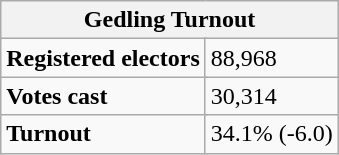<table class="wikitable" border="1">
<tr>
<th colspan="5">Gedling Turnout</th>
</tr>
<tr>
<td colspan="2"><strong>Registered electors</strong></td>
<td colspan="3">88,968</td>
</tr>
<tr>
<td colspan="2"><strong>Votes cast</strong></td>
<td colspan="3">30,314</td>
</tr>
<tr>
<td colspan="2"><strong>Turnout</strong></td>
<td colspan="3">34.1% (-6.0)</td>
</tr>
</table>
